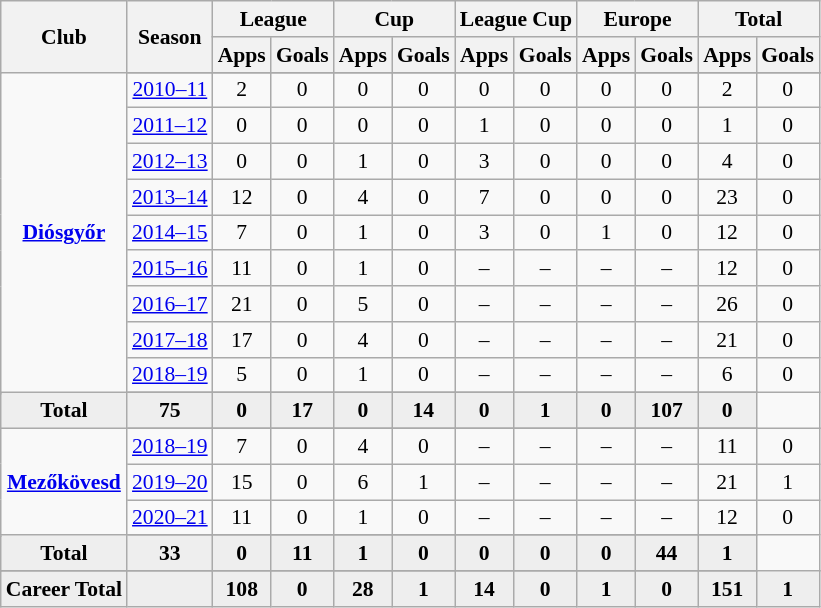<table class="wikitable" style="font-size:90%; text-align: center;">
<tr>
<th rowspan="2">Club</th>
<th rowspan="2">Season</th>
<th colspan="2">League</th>
<th colspan="2">Cup</th>
<th colspan="2">League Cup</th>
<th colspan="2">Europe</th>
<th colspan="2">Total</th>
</tr>
<tr>
<th>Apps</th>
<th>Goals</th>
<th>Apps</th>
<th>Goals</th>
<th>Apps</th>
<th>Goals</th>
<th>Apps</th>
<th>Goals</th>
<th>Apps</th>
<th>Goals</th>
</tr>
<tr ||-||-||-|->
<td rowspan="11" valign="center"><strong><a href='#'>Diósgyőr</a></strong></td>
</tr>
<tr>
<td><a href='#'>2010–11</a></td>
<td>2</td>
<td>0</td>
<td>0</td>
<td>0</td>
<td>0</td>
<td>0</td>
<td>0</td>
<td>0</td>
<td>2</td>
<td>0</td>
</tr>
<tr>
<td><a href='#'>2011–12</a></td>
<td>0</td>
<td>0</td>
<td>0</td>
<td>0</td>
<td>1</td>
<td>0</td>
<td>0</td>
<td>0</td>
<td>1</td>
<td>0</td>
</tr>
<tr>
<td><a href='#'>2012–13</a></td>
<td>0</td>
<td>0</td>
<td>1</td>
<td>0</td>
<td>3</td>
<td>0</td>
<td>0</td>
<td>0</td>
<td>4</td>
<td>0</td>
</tr>
<tr>
<td><a href='#'>2013–14</a></td>
<td>12</td>
<td>0</td>
<td>4</td>
<td>0</td>
<td>7</td>
<td>0</td>
<td>0</td>
<td>0</td>
<td>23</td>
<td>0</td>
</tr>
<tr>
<td><a href='#'>2014–15</a></td>
<td>7</td>
<td>0</td>
<td>1</td>
<td>0</td>
<td>3</td>
<td>0</td>
<td>1</td>
<td>0</td>
<td>12</td>
<td>0</td>
</tr>
<tr>
<td><a href='#'>2015–16</a></td>
<td>11</td>
<td>0</td>
<td>1</td>
<td>0</td>
<td>–</td>
<td>–</td>
<td>–</td>
<td>–</td>
<td>12</td>
<td>0</td>
</tr>
<tr>
<td><a href='#'>2016–17</a></td>
<td>21</td>
<td>0</td>
<td>5</td>
<td>0</td>
<td>–</td>
<td>–</td>
<td>–</td>
<td>–</td>
<td>26</td>
<td>0</td>
</tr>
<tr>
<td><a href='#'>2017–18</a></td>
<td>17</td>
<td>0</td>
<td>4</td>
<td>0</td>
<td>–</td>
<td>–</td>
<td>–</td>
<td>–</td>
<td>21</td>
<td>0</td>
</tr>
<tr>
<td><a href='#'>2018–19</a></td>
<td>5</td>
<td>0</td>
<td>1</td>
<td>0</td>
<td>–</td>
<td>–</td>
<td>–</td>
<td>–</td>
<td>6</td>
<td>0</td>
</tr>
<tr>
</tr>
<tr style="font-weight:bold; background-color:#eeeeee;">
<td>Total</td>
<td>75</td>
<td>0</td>
<td>17</td>
<td>0</td>
<td>14</td>
<td>0</td>
<td>1</td>
<td>0</td>
<td>107</td>
<td>0</td>
</tr>
<tr>
<td rowspan="5" valign="center"><strong><a href='#'>Mezőkövesd</a></strong></td>
</tr>
<tr>
<td><a href='#'>2018–19</a></td>
<td>7</td>
<td>0</td>
<td>4</td>
<td>0</td>
<td>–</td>
<td>–</td>
<td>–</td>
<td>–</td>
<td>11</td>
<td>0</td>
</tr>
<tr>
<td><a href='#'>2019–20</a></td>
<td>15</td>
<td>0</td>
<td>6</td>
<td>1</td>
<td>–</td>
<td>–</td>
<td>–</td>
<td>–</td>
<td>21</td>
<td>1</td>
</tr>
<tr>
<td><a href='#'>2020–21</a></td>
<td>11</td>
<td>0</td>
<td>1</td>
<td>0</td>
<td>–</td>
<td>–</td>
<td>–</td>
<td>–</td>
<td>12</td>
<td>0</td>
</tr>
<tr>
</tr>
<tr style="font-weight:bold; background-color:#eeeeee;">
<td>Total</td>
<td>33</td>
<td>0</td>
<td>11</td>
<td>1</td>
<td>0</td>
<td>0</td>
<td>0</td>
<td>0</td>
<td>44</td>
<td>1</td>
</tr>
<tr>
</tr>
<tr style="font-weight:bold; background-color:#eeeeee;">
<td rowspan="2" valign="top"><strong>Career Total</strong></td>
<td></td>
<td><strong>108</strong></td>
<td><strong>0</strong></td>
<td><strong>28</strong></td>
<td><strong>1</strong></td>
<td><strong>14</strong></td>
<td><strong>0</strong></td>
<td><strong>1</strong></td>
<td><strong>0</strong></td>
<td><strong>151</strong></td>
<td><strong>1</strong></td>
</tr>
</table>
